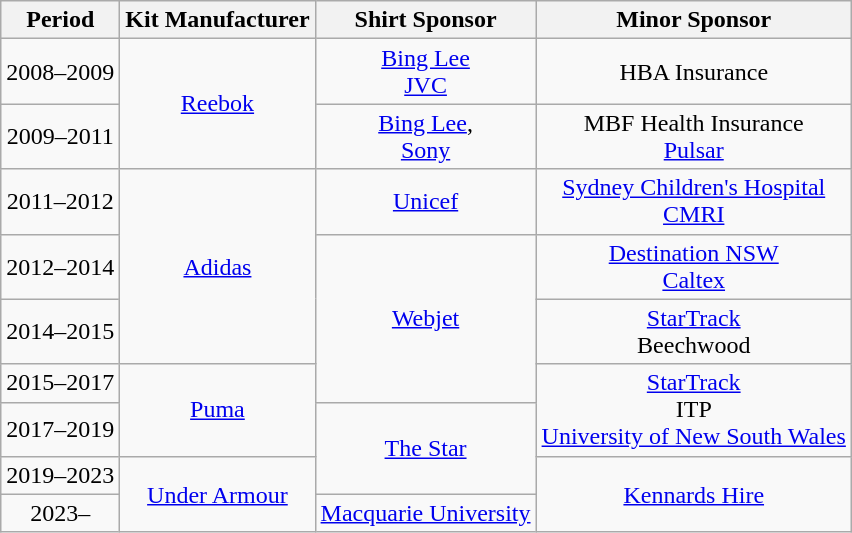<table class="wikitable" style="text-align:center;margin-left:1em;">
<tr>
<th>Period</th>
<th>Kit Manufacturer</th>
<th>Shirt Sponsor</th>
<th>Minor Sponsor</th>
</tr>
<tr>
<td>2008–2009</td>
<td rowspan=2><a href='#'>Reebok</a></td>
<td><a href='#'>Bing Lee</a><br><a href='#'>JVC</a></td>
<td rowspan=1>HBA Insurance</td>
</tr>
<tr>
<td>2009–2011</td>
<td><a href='#'>Bing Lee</a>, <br><a href='#'>Sony</a></td>
<td>MBF Health Insurance<br><a href='#'>Pulsar</a></td>
</tr>
<tr>
<td>2011–2012</td>
<td rowspan=3><a href='#'>Adidas</a></td>
<td><a href='#'>Unicef</a></td>
<td><a href='#'>Sydney Children's Hospital</a><br><a href='#'>CMRI</a></td>
</tr>
<tr>
<td>2012–2014</td>
<td rowspan=3><a href='#'>Webjet</a></td>
<td><a href='#'>Destination NSW</a><br><a href='#'>Caltex</a></td>
</tr>
<tr>
<td>2014–2015</td>
<td><a href='#'>StarTrack</a><br> Beechwood</td>
</tr>
<tr>
<td>2015–2017</td>
<td rowspan=2><a href='#'>Puma</a></td>
<td rowspan=2><a href='#'>StarTrack</a><br>ITP<br><a href='#'>University of New South Wales</a></td>
</tr>
<tr>
<td>2017–2019</td>
<td rowspan="2"><a href='#'>The Star</a></td>
</tr>
<tr>
<td>2019–2023</td>
<td rowspan="2"><a href='#'>Under Armour</a></td>
<td rowspan="2"><a href='#'>Kennards Hire</a></td>
</tr>
<tr>
<td>2023–</td>
<td rowspan="1"><a href='#'>Macquarie University</a></td>
</tr>
</table>
